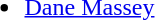<table>
<tr style="vertical-align:top">
<td><br><ul><li> <a href='#'>Dane Massey</a></li></ul></td>
</tr>
</table>
